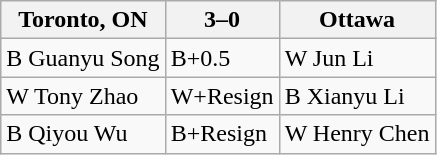<table class="wikitable">
<tr>
<th>Toronto, ON</th>
<th>3–0</th>
<th>Ottawa</th>
</tr>
<tr>
<td>B Guanyu Song</td>
<td>B+0.5</td>
<td>W Jun Li</td>
</tr>
<tr>
<td>W Tony Zhao</td>
<td>W+Resign</td>
<td>B Xianyu Li</td>
</tr>
<tr>
<td>B Qiyou Wu</td>
<td>B+Resign</td>
<td>W Henry Chen</td>
</tr>
</table>
